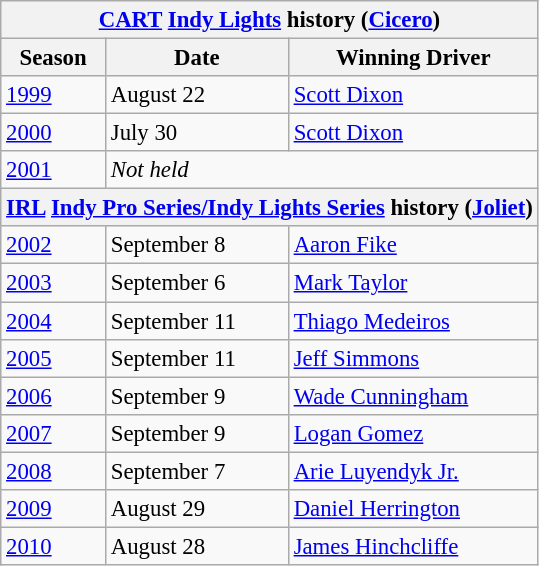<table class="wikitable" style="font-size: 95%;">
<tr>
<th colspan=3><a href='#'>CART</a> <a href='#'>Indy Lights</a> history (<a href='#'>Cicero</a>)</th>
</tr>
<tr>
<th>Season</th>
<th>Date</th>
<th>Winning Driver</th>
</tr>
<tr>
<td><a href='#'>1999</a></td>
<td>August 22</td>
<td> <a href='#'>Scott Dixon</a></td>
</tr>
<tr>
<td><a href='#'>2000</a></td>
<td>July 30</td>
<td> <a href='#'>Scott Dixon</a></td>
</tr>
<tr>
<td><a href='#'>2001</a></td>
<td colspan=2><em>Not held</em></td>
</tr>
<tr>
<th colspan=3><a href='#'>IRL</a> <a href='#'>Indy Pro Series/Indy Lights Series</a> history (<a href='#'>Joliet</a>)</th>
</tr>
<tr>
<td><a href='#'>2002</a></td>
<td>September 8</td>
<td> <a href='#'>Aaron Fike</a></td>
</tr>
<tr>
<td><a href='#'>2003</a></td>
<td>September 6</td>
<td> <a href='#'>Mark Taylor</a></td>
</tr>
<tr>
<td><a href='#'>2004</a></td>
<td>September 11</td>
<td> <a href='#'>Thiago Medeiros</a></td>
</tr>
<tr>
<td><a href='#'>2005</a></td>
<td>September 11</td>
<td> <a href='#'>Jeff Simmons</a></td>
</tr>
<tr>
<td><a href='#'>2006</a></td>
<td>September 9</td>
<td> <a href='#'>Wade Cunningham</a></td>
</tr>
<tr>
<td><a href='#'>2007</a></td>
<td>September 9</td>
<td> <a href='#'>Logan Gomez</a></td>
</tr>
<tr>
<td><a href='#'>2008</a></td>
<td>September 7</td>
<td> <a href='#'>Arie Luyendyk Jr.</a></td>
</tr>
<tr>
<td><a href='#'>2009</a></td>
<td>August 29</td>
<td> <a href='#'>Daniel Herrington</a></td>
</tr>
<tr>
<td><a href='#'>2010</a></td>
<td>August 28</td>
<td> <a href='#'>James Hinchcliffe</a></td>
</tr>
</table>
